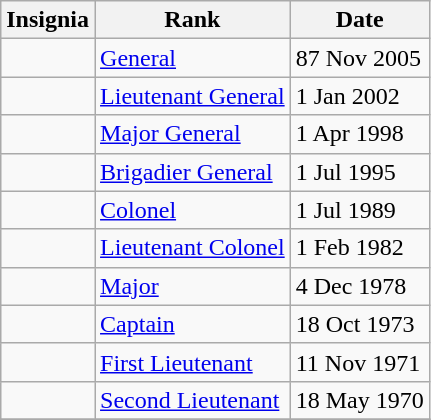<table class="wikitable">
<tr>
<th>Insignia</th>
<th>Rank</th>
<th>Date</th>
</tr>
<tr>
<td></td>
<td><a href='#'>General</a></td>
<td>87 Nov 2005</td>
</tr>
<tr>
<td></td>
<td><a href='#'>Lieutenant General</a></td>
<td>1 Jan 2002</td>
</tr>
<tr>
<td></td>
<td><a href='#'>Major General</a></td>
<td>1 Apr 1998</td>
</tr>
<tr>
<td></td>
<td><a href='#'>Brigadier General</a></td>
<td>1 Jul 1995</td>
</tr>
<tr>
<td></td>
<td><a href='#'>Colonel</a></td>
<td>1 Jul 1989</td>
</tr>
<tr>
<td></td>
<td><a href='#'>Lieutenant Colonel</a></td>
<td>1 Feb 1982</td>
</tr>
<tr>
<td></td>
<td><a href='#'>Major</a></td>
<td>4 Dec 1978</td>
</tr>
<tr>
<td></td>
<td><a href='#'>Captain</a></td>
<td>18 Oct 1973</td>
</tr>
<tr>
<td></td>
<td><a href='#'>First Lieutenant</a></td>
<td>11 Nov 1971</td>
</tr>
<tr>
<td></td>
<td><a href='#'>Second Lieutenant</a></td>
<td>18 May 1970</td>
</tr>
<tr>
</tr>
</table>
